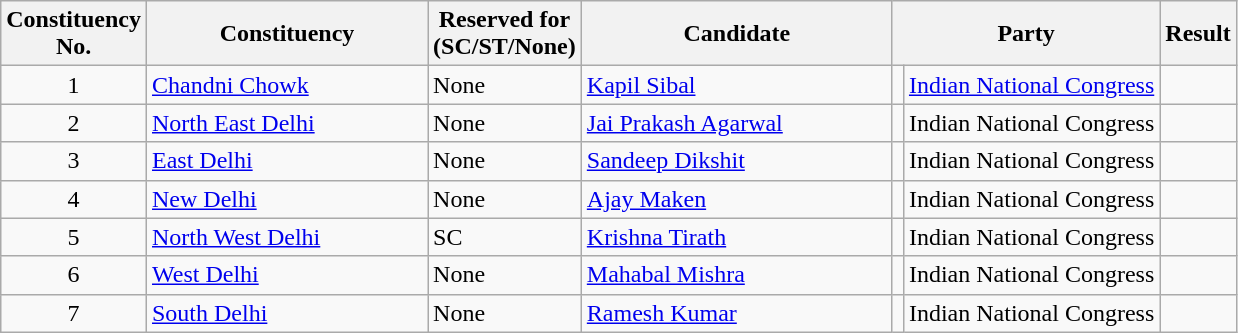<table class= "wikitable sortable">
<tr>
<th>Constituency <br> No.</th>
<th style="width:180px;">Constituency</th>
<th>Reserved for<br>(SC/ST/None)</th>
<th style="width:200px;">Candidate</th>
<th colspan="2">Party</th>
<th>Result</th>
</tr>
<tr>
<td align="center">1</td>
<td><a href='#'>Chandni Chowk</a></td>
<td>None</td>
<td><a href='#'>Kapil Sibal</a></td>
<td bgcolor=></td>
<td><a href='#'>Indian National Congress</a></td>
<td></td>
</tr>
<tr>
<td align="center">2</td>
<td><a href='#'>North East Delhi</a></td>
<td>None</td>
<td><a href='#'>Jai Prakash Agarwal</a></td>
<td bgcolor=></td>
<td>Indian National Congress</td>
<td></td>
</tr>
<tr>
<td align="center">3</td>
<td><a href='#'>East Delhi</a></td>
<td>None</td>
<td><a href='#'>Sandeep Dikshit</a></td>
<td bgcolor=></td>
<td>Indian National Congress</td>
<td></td>
</tr>
<tr>
<td align="center">4</td>
<td><a href='#'>New Delhi</a></td>
<td>None</td>
<td><a href='#'>Ajay Maken</a></td>
<td bgcolor=></td>
<td>Indian National Congress</td>
<td></td>
</tr>
<tr>
<td align="center">5</td>
<td><a href='#'>North West Delhi</a></td>
<td>SC</td>
<td><a href='#'>Krishna Tirath</a></td>
<td bgcolor=></td>
<td>Indian National Congress</td>
<td></td>
</tr>
<tr>
<td align="center">6</td>
<td><a href='#'>West Delhi</a></td>
<td>None</td>
<td><a href='#'>Mahabal Mishra</a></td>
<td bgcolor=></td>
<td>Indian National Congress</td>
<td></td>
</tr>
<tr>
<td align="center">7</td>
<td><a href='#'>South Delhi</a></td>
<td>None</td>
<td><a href='#'>Ramesh Kumar</a></td>
<td bgcolor=></td>
<td>Indian National Congress</td>
<td></td>
</tr>
</table>
